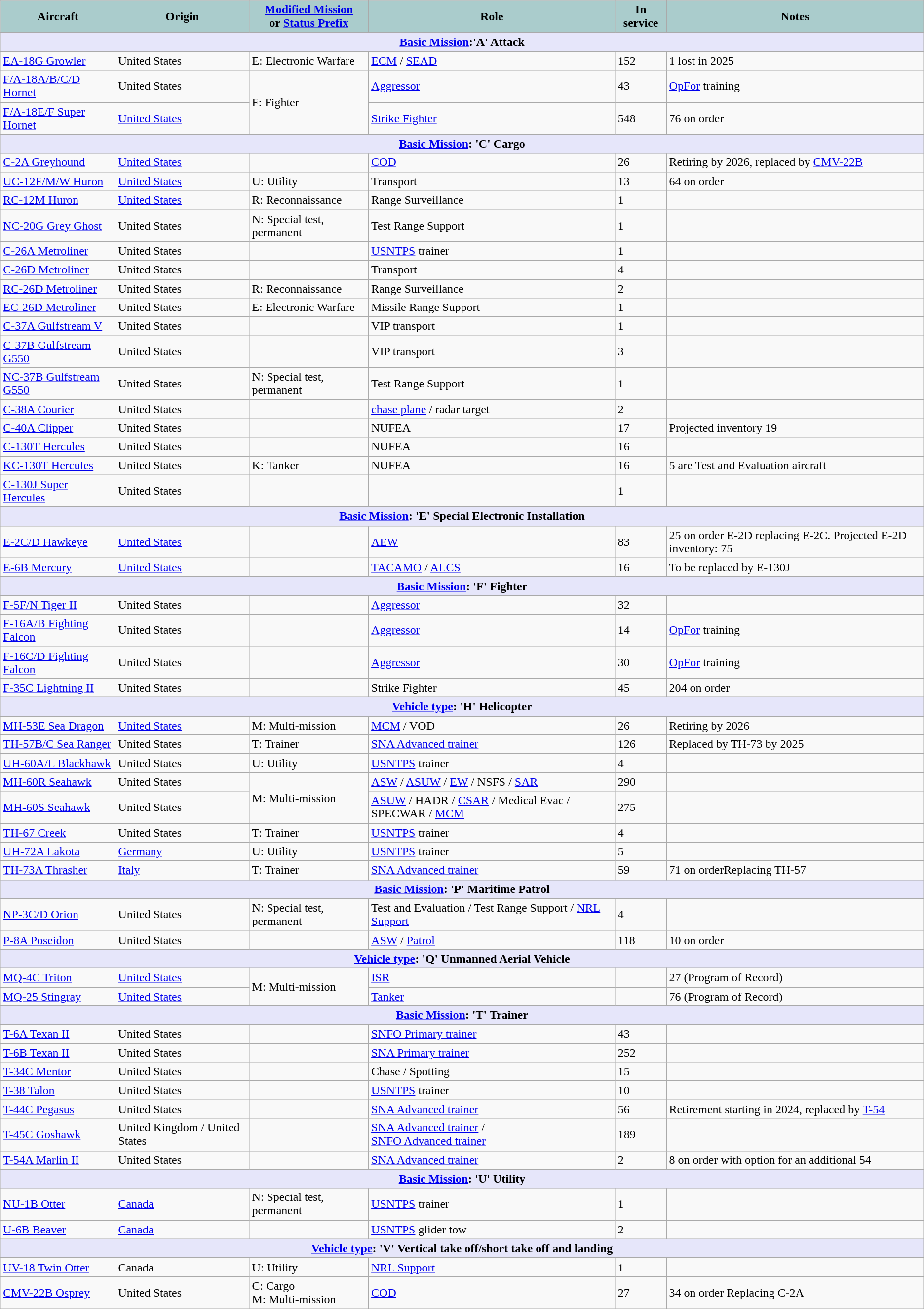<table class="wikitable">
<tr>
<th style="text-align:center; background:#acc;">Aircraft</th>
<th style="text-align: center; background:#acc;">Origin</th>
<th style="text-align:l center; background:#acc;"><a href='#'>Modified Mission</a><br>or <a href='#'>Status Prefix</a></th>
<th style="text-align:center; background:#acc;">Role</th>
<th style="text-align:center; background:#acc;">In service</th>
<th style="text-align: center; background:#acc;">Notes</th>
</tr>
<tr>
<th style="align: center; background: lavender;" colspan="6"><a href='#'>Basic Mission</a>:'A' Attack</th>
</tr>
<tr>
<td><a href='#'>EA-18G Growler</a></td>
<td>United States</td>
<td>E: Electronic Warfare</td>
<td><a href='#'>ECM</a> / <a href='#'>SEAD</a></td>
<td>152</td>
<td>1 lost in 2025</td>
</tr>
<tr>
<td><a href='#'>F/A-18A/B/C/D Hornet</a></td>
<td>United States</td>
<td Rowspan="2">F: Fighter</td>
<td><a href='#'>Aggressor</a></td>
<td>43</td>
<td><a href='#'>OpFor</a> training</td>
</tr>
<tr>
<td><a href='#'>F/A-18E/F Super Hornet</a></td>
<td><a href='#'>United States</a></td>
<td><a href='#'>Strike Fighter</a></td>
<td>548</td>
<td>76 on order</td>
</tr>
<tr>
<th style="align: center; background: lavender;" colspan="6"><a href='#'>Basic Mission</a>: 'C' Cargo</th>
</tr>
<tr>
<td><a href='#'>C-2A Greyhound</a></td>
<td><a href='#'>United States</a></td>
<td></td>
<td><a href='#'>COD</a></td>
<td>26</td>
<td>Retiring by 2026, replaced by <a href='#'>CMV-22B</a></td>
</tr>
<tr>
<td><a href='#'>UC-12F/M/W Huron</a></td>
<td><a href='#'>United States</a></td>
<td>U: Utility</td>
<td>Transport</td>
<td>13</td>
<td>64 on order</td>
</tr>
<tr>
<td><a href='#'>RC-12M Huron</a></td>
<td><a href='#'>United States</a></td>
<td>R: Reconnaissance</td>
<td>Range Surveillance</td>
<td>1</td>
<td></td>
</tr>
<tr>
<td><a href='#'>NC-20G Grey Ghost</a></td>
<td>United States</td>
<td>N: Special test, permanent</td>
<td>Test Range Support</td>
<td>1</td>
<td></td>
</tr>
<tr>
<td><a href='#'>C-26A Metroliner</a></td>
<td>United States</td>
<td></td>
<td><a href='#'>USNTPS</a> trainer</td>
<td>1</td>
<td></td>
</tr>
<tr>
<td><a href='#'>C-26D Metroliner</a></td>
<td>United States</td>
<td></td>
<td>Transport</td>
<td>4</td>
<td></td>
</tr>
<tr>
<td><a href='#'>RC-26D Metroliner</a></td>
<td>United States</td>
<td>R: Reconnaissance</td>
<td>Range Surveillance</td>
<td>2</td>
<td></td>
</tr>
<tr>
<td><a href='#'>EC-26D Metroliner</a></td>
<td>United States</td>
<td>E: Electronic Warfare</td>
<td>Missile Range Support</td>
<td>1</td>
<td></td>
</tr>
<tr>
<td><a href='#'>C-37A Gulfstream V</a></td>
<td>United States</td>
<td></td>
<td>VIP transport</td>
<td>1</td>
<td></td>
</tr>
<tr>
<td><a href='#'>C-37B Gulfstream G550</a></td>
<td>United States</td>
<td></td>
<td>VIP transport</td>
<td>3</td>
<td></td>
</tr>
<tr>
<td><a href='#'>NC-37B Gulfstream G550</a></td>
<td>United States</td>
<td>N: Special test, permanent</td>
<td>Test Range Support</td>
<td>1</td>
<td></td>
</tr>
<tr>
<td><a href='#'>C-38A Courier</a></td>
<td>United States</td>
<td></td>
<td><a href='#'>chase plane</a> / radar target</td>
<td>2</td>
<td></td>
</tr>
<tr>
<td><a href='#'>C-40A Clipper</a></td>
<td>United States</td>
<td></td>
<td>NUFEA</td>
<td>17</td>
<td>Projected inventory 19</td>
</tr>
<tr>
<td><a href='#'>C-130T Hercules</a></td>
<td>United States</td>
<td></td>
<td>NUFEA</td>
<td>16</td>
<td></td>
</tr>
<tr>
<td><a href='#'>KC-130T Hercules</a></td>
<td>United States</td>
<td>K: Tanker</td>
<td>NUFEA</td>
<td>16</td>
<td>5 are Test and Evaluation aircraft</td>
</tr>
<tr>
<td><a href='#'>C-130J Super Hercules</a></td>
<td>United States</td>
<td></td>
<td></td>
<td>1</td>
<td></td>
</tr>
<tr>
<th style="align: center; background: lavender;" colspan="6"><a href='#'>Basic Mission</a>: 'E' Special Electronic Installation</th>
</tr>
<tr>
<td><a href='#'>E-2C/D Hawkeye</a></td>
<td><a href='#'>United States</a></td>
<td></td>
<td><a href='#'>AEW</a></td>
<td>83</td>
<td>25 on order E-2D replacing E-2C. Projected E-2D inventory: 75</td>
</tr>
<tr>
<td><a href='#'>E-6B Mercury</a></td>
<td><a href='#'>United States</a></td>
<td></td>
<td><a href='#'>TACAMO</a> / <a href='#'>ALCS</a></td>
<td>16</td>
<td>To be replaced by E-130J</td>
</tr>
<tr>
<th style="align: center; background: lavender;" colspan="6"><a href='#'>Basic Mission</a>: 'F' Fighter</th>
</tr>
<tr>
<td><a href='#'>F-5F/N Tiger II</a></td>
<td>United States</td>
<td></td>
<td><a href='#'>Aggressor</a></td>
<td>32</td>
<td></td>
</tr>
<tr>
<td><a href='#'>F-16A/B Fighting Falcon</a></td>
<td>United States</td>
<td></td>
<td><a href='#'>Aggressor</a></td>
<td>14</td>
<td><a href='#'>OpFor</a> training</td>
</tr>
<tr>
<td><a href='#'>F-16C/D Fighting Falcon</a></td>
<td>United States</td>
<td></td>
<td><a href='#'>Aggressor</a></td>
<td>30</td>
<td><a href='#'>OpFor</a> training</td>
</tr>
<tr>
<td><a href='#'>F-35C Lightning II</a></td>
<td>United States</td>
<td></td>
<td>Strike Fighter</td>
<td>45</td>
<td>204 on order</td>
</tr>
<tr>
<th style="align: center; background: lavender;" colspan="6"><a href='#'>Vehicle type</a>: 'H' Helicopter</th>
</tr>
<tr>
<td><a href='#'>MH-53E Sea Dragon</a></td>
<td><a href='#'>United States</a></td>
<td>M: Multi-mission</td>
<td><a href='#'>MCM</a> / VOD</td>
<td>26</td>
<td>Retiring by 2026</td>
</tr>
<tr>
<td><a href='#'>TH-57B/C Sea Ranger</a></td>
<td>United States</td>
<td>T: Trainer</td>
<td><a href='#'>SNA Advanced trainer</a></td>
<td>126</td>
<td>Replaced by TH-73 by 2025</td>
</tr>
<tr>
<td><a href='#'>UH-60A/L Blackhawk</a></td>
<td>United States</td>
<td>U: Utility</td>
<td><a href='#'>USNTPS</a> trainer</td>
<td>4</td>
<td></td>
</tr>
<tr>
<td><a href='#'>MH-60R Seahawk</a></td>
<td>United States</td>
<td Rowspan="2">M: Multi-mission</td>
<td><a href='#'>ASW</a> / <a href='#'>ASUW</a> / <a href='#'>EW</a> / NSFS / <a href='#'>SAR</a></td>
<td>290</td>
<td></td>
</tr>
<tr>
<td><a href='#'>MH-60S Seahawk</a></td>
<td>United States</td>
<td><a href='#'>ASUW</a> / HADR / <a href='#'>CSAR</a> / Medical Evac /  SPECWAR / <a href='#'>MCM</a></td>
<td>275</td>
<td></td>
</tr>
<tr>
<td><a href='#'>TH-67 Creek</a></td>
<td>United States</td>
<td>T: Trainer</td>
<td><a href='#'>USNTPS</a> trainer</td>
<td>4</td>
<td></td>
</tr>
<tr>
<td><a href='#'>UH-72A Lakota</a></td>
<td><a href='#'>Germany</a></td>
<td>U: Utility</td>
<td><a href='#'>USNTPS</a> trainer</td>
<td>5</td>
<td></td>
</tr>
<tr>
<td><a href='#'>TH-73A Thrasher</a></td>
<td><a href='#'>Italy</a></td>
<td>T: Trainer</td>
<td><a href='#'>SNA Advanced trainer</a></td>
<td>59</td>
<td>71 on orderReplacing TH-57</td>
</tr>
<tr>
<th style="align: center; background: lavender;" colspan="6"><a href='#'>Basic Mission</a>: 'P' Maritime Patrol</th>
</tr>
<tr>
<td><a href='#'>NP-3C/D Orion</a></td>
<td>United States</td>
<td>N: Special test, permanent</td>
<td>Test and Evaluation / Test Range Support / <a href='#'>NRL Support</a></td>
<td>4</td>
<td></td>
</tr>
<tr>
<td><a href='#'>P-8A Poseidon</a></td>
<td>United States</td>
<td></td>
<td><a href='#'>ASW</a> / <a href='#'>Patrol</a></td>
<td>118</td>
<td>10 on order</td>
</tr>
<tr>
<th style="align: center; background: lavender;" colspan="6"><a href='#'>Vehicle type</a>: 'Q' Unmanned Aerial Vehicle</th>
</tr>
<tr>
<td><a href='#'>MQ-4C Triton</a></td>
<td><a href='#'>United States</a></td>
<td Rowspan="2">M: Multi-mission</td>
<td><a href='#'>ISR</a></td>
<td></td>
<td>27 (Program of Record)</td>
</tr>
<tr>
<td><a href='#'>MQ-25 Stingray</a></td>
<td><a href='#'>United States</a></td>
<td><a href='#'>Tanker</a></td>
<td></td>
<td>76 (Program of Record)</td>
</tr>
<tr>
<th style="align: center; background: lavender;" colspan="6"><a href='#'>Basic Mission</a>: 'T' Trainer</th>
</tr>
<tr>
<td><a href='#'>T-6A Texan II</a></td>
<td>United States</td>
<td></td>
<td><a href='#'>SNFO Primary trainer</a></td>
<td>43</td>
<td></td>
</tr>
<tr>
<td><a href='#'>T-6B Texan II</a></td>
<td>United States</td>
<td></td>
<td><a href='#'>SNA Primary trainer</a></td>
<td>252</td>
<td></td>
</tr>
<tr>
<td><a href='#'>T-34C Mentor</a></td>
<td>United States</td>
<td></td>
<td>Chase / Spotting</td>
<td>15</td>
<td></td>
</tr>
<tr>
<td><a href='#'>T-38 Talon</a></td>
<td>United States</td>
<td></td>
<td><a href='#'>USNTPS</a> trainer</td>
<td>10</td>
<td></td>
</tr>
<tr>
<td><a href='#'>T-44C Pegasus</a></td>
<td>United States</td>
<td></td>
<td><a href='#'>SNA Advanced trainer</a></td>
<td>56</td>
<td>Retirement starting in 2024, replaced by <a href='#'>T-54</a></td>
</tr>
<tr>
<td><a href='#'>T-45C Goshawk</a></td>
<td>United Kingdom / United States</td>
<td></td>
<td><a href='#'>SNA Advanced trainer</a> /<br><a href='#'>SNFO Advanced trainer</a></td>
<td>189</td>
<td></td>
</tr>
<tr>
<td><a href='#'>T-54A Marlin II</a></td>
<td>United States</td>
<td></td>
<td><a href='#'>SNA Advanced trainer</a></td>
<td>2</td>
<td>8 on order with option for an additional 54</td>
</tr>
<tr>
<th style="align: center; background: lavender;" colspan="6"><a href='#'>Basic Mission</a>: 'U' Utility</th>
</tr>
<tr>
<td><a href='#'>NU-1B Otter</a></td>
<td><a href='#'>Canada</a></td>
<td>N: Special test, permanent</td>
<td><a href='#'>USNTPS</a> trainer</td>
<td>1</td>
<td></td>
</tr>
<tr>
<td><a href='#'>U-6B Beaver</a></td>
<td><a href='#'>Canada</a></td>
<td></td>
<td><a href='#'>USNTPS</a> glider tow</td>
<td>2</td>
<td></td>
</tr>
<tr>
<th style="align: center; background: lavender;" colspan="6"><a href='#'>Vehicle type</a>: 'V' Vertical take off/short take off and landing</th>
</tr>
<tr>
<td><a href='#'>UV-18 Twin Otter</a></td>
<td>Canada</td>
<td>U: Utility</td>
<td><a href='#'>NRL Support</a></td>
<td>1</td>
<td></td>
</tr>
<tr>
<td><a href='#'>CMV-22B Osprey</a></td>
<td>United States</td>
<td>C: Cargo<br>M: Multi-mission</td>
<td><a href='#'>COD</a></td>
<td>27</td>
<td>34 on order Replacing C-2A</td>
</tr>
</table>
